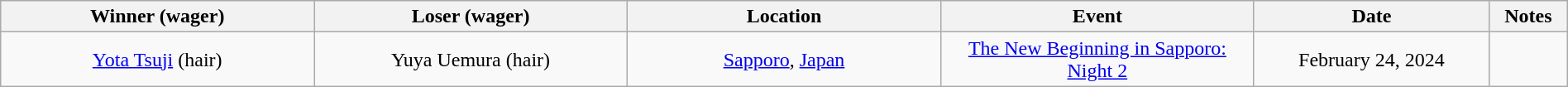<table class="wikitable sortable" width="100%" style="text-align: center">
<tr>
<th width="20%" scope="col">Winner (wager)</th>
<th width="20%" scope="col">Loser (wager)</th>
<th width="20%" scope="col">Location</th>
<th width="20%" scope="col">Event</th>
<th width="15%" scope="col">Date</th>
<th class="unsortable" width="5%" scope="col">Notes</th>
</tr>
<tr>
<td><a href='#'>Yota Tsuji</a> (hair)</td>
<td>Yuya Uemura (hair)</td>
<td><a href='#'>Sapporo</a>, <a href='#'>Japan</a></td>
<td><a href='#'>The New Beginning in Sapporo: Night 2</a></td>
<td>February 24, 2024</td>
<td></td>
</tr>
</table>
